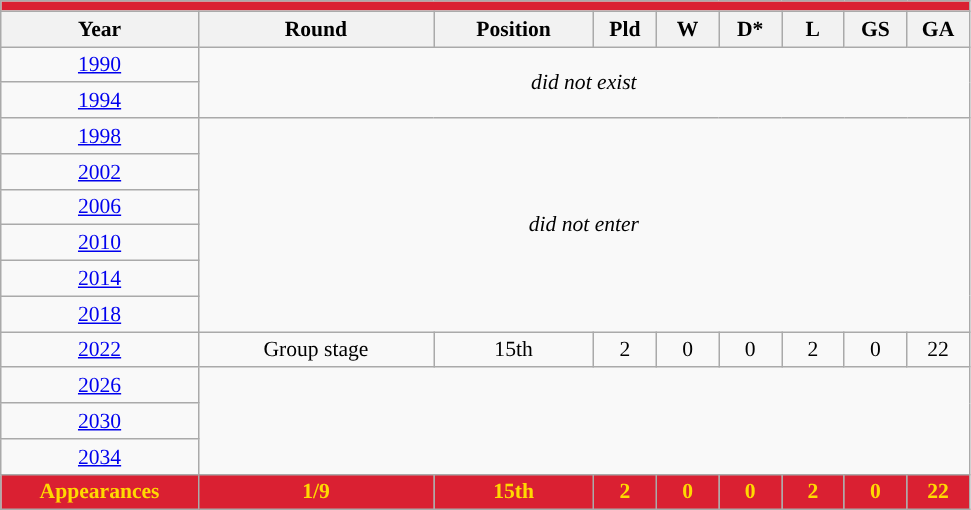<table class="wikitable" style="text-align: center;font-size:90%;">
<tr>
<th colspan="9" style="background: #DA2032; color: #FFD900;"><a href='#'></a></th>
</tr>
<tr>
<th width=125>Year</th>
<th width=150>Round</th>
<th width=100>Position</th>
<th width=35>Pld</th>
<th width=35>W</th>
<th width=35>D*</th>
<th width=35>L</th>
<th width=35>GS</th>
<th width=35>GA</th>
</tr>
<tr>
<td> <a href='#'>1990</a></td>
<td colspan="8" rowspan="2"><em>did not exist</em></td>
</tr>
<tr>
<td> <a href='#'>1994</a></td>
</tr>
<tr>
<td> <a href='#'>1998</a></td>
<td colspan="8" rowspan="6"><em>did not enter</em></td>
</tr>
<tr>
<td> <a href='#'>2002</a></td>
</tr>
<tr>
<td> <a href='#'>2006</a></td>
</tr>
<tr>
<td> <a href='#'>2010</a></td>
</tr>
<tr>
<td> <a href='#'>2014</a></td>
</tr>
<tr>
<td> <a href='#'>2018</a></td>
</tr>
<tr>
<td> <a href='#'>2022</a></td>
<td>Group stage</td>
<td>15th</td>
<td>2</td>
<td>0</td>
<td>0</td>
<td>2</td>
<td>0</td>
<td>22</td>
</tr>
<tr>
<td> <a href='#'>2026</a></td>
</tr>
<tr>
<td> <a href='#'>2030</a></td>
</tr>
<tr>
<td> <a href='#'>2034</a></td>
</tr>
<tr>
<td colspan=1 style="background: #DA2032; color: #FFD900;"><strong>Appearances</strong></td>
<td style="background: #DA2032; color: #FFD900;"><strong>1/9</strong></td>
<td style="background: #DA2032; color: #FFD900;"><strong>15th</strong></td>
<td style="background: #DA2032; color: #FFD900;"><strong>2</strong></td>
<td style="background: #DA2032; color: #FFD900;"><strong>0</strong></td>
<td style="background: #DA2032; color: #FFD900;"><strong>0</strong></td>
<td style="background: #DA2032; color: #FFD900;"><strong>2</strong></td>
<td style="background: #DA2032; color: #FFD900;"><strong>0</strong></td>
<td style="background: #DA2032; color: #FFD900;"><strong>22</strong></td>
</tr>
</table>
